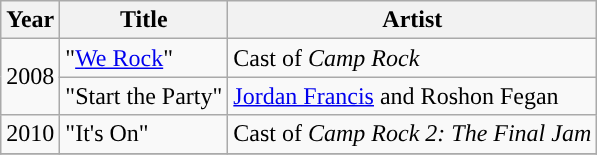<table class="wikitable sortable">
<tr>
<th>Year</th>
<th>Title</th>
<th>Artist</th>
</tr>
<tr>
<td rowspan="2'">2008</td>
<td>"<a href='#'>We Rock</a>"<br></td>
<td>Cast of <em>Camp Rock</em></td>
</tr>
<tr>
<td>"Start the Party"</td>
<td><a href='#'>Jordan Francis</a> and Roshon Fegan</td>
</tr>
<tr>
<td>2010</td>
<td>"It's On"</td>
<td>Cast of <em>Camp Rock 2: The Final Jam</em></td>
</tr>
<tr>
</tr>
</table>
